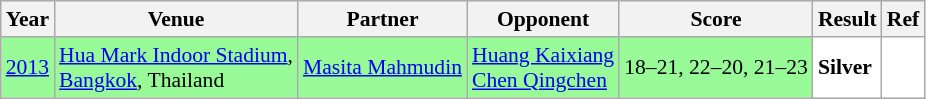<table class="sortable wikitable" style="font-size: 90%">
<tr>
<th>Year</th>
<th>Venue</th>
<th>Partner</th>
<th>Opponent</th>
<th>Score</th>
<th>Result</th>
<th>Ref</th>
</tr>
<tr style="background:#98FB98">
<td align="center"><a href='#'>2013</a></td>
<td align="left"><a href='#'>Hua Mark Indoor Stadium</a>,<br><a href='#'>Bangkok</a>, Thailand</td>
<td align="left"> <a href='#'>Masita Mahmudin</a></td>
<td align="left"> <a href='#'>Huang Kaixiang</a><br> <a href='#'>Chen Qingchen</a></td>
<td align="left">18–21, 22–20, 21–23</td>
<td style="text-align:left; background:white"> <strong>Silver</strong></td>
<td style="text-align:center; background:white"></td>
</tr>
</table>
